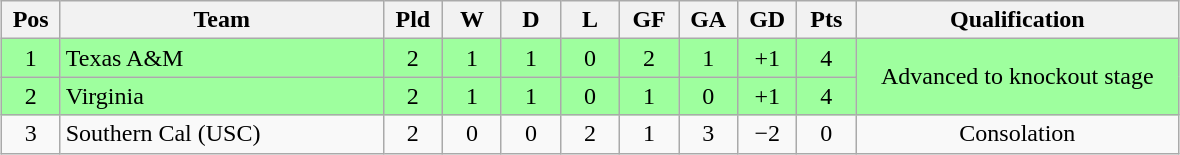<table class="wikitable" style="text-align:center; margin: 1em auto">
<tr>
<th style="width:2em">Pos</th>
<th style="width:13em">Team</th>
<th style="width:2em">Pld</th>
<th style="width:2em">W</th>
<th style="width:2em">D</th>
<th style="width:2em">L</th>
<th style="width:2em">GF</th>
<th style="width:2em">GA</th>
<th style="width:2em">GD</th>
<th style="width:2em">Pts</th>
<th style="width:13em">Qualification</th>
</tr>
<tr bgcolor="#9eff9e">
<td>1</td>
<td style="text-align:left">Texas A&M</td>
<td>2</td>
<td>1</td>
<td>1</td>
<td>0</td>
<td>2</td>
<td>1</td>
<td>+1</td>
<td>4</td>
<td rowspan="2">Advanced to knockout stage</td>
</tr>
<tr bgcolor="#9eff9e">
<td>2</td>
<td style="text-align:left">Virginia</td>
<td>2</td>
<td>1</td>
<td>1</td>
<td>0</td>
<td>1</td>
<td>0</td>
<td>+1</td>
<td>4</td>
</tr>
<tr>
<td>3</td>
<td style="text-align:left">Southern Cal (USC)</td>
<td>2</td>
<td>0</td>
<td>0</td>
<td>2</td>
<td>1</td>
<td>3</td>
<td>−2</td>
<td>0</td>
<td>Consolation</td>
</tr>
</table>
